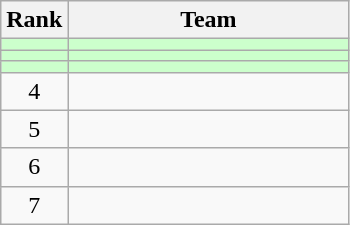<table class=wikitable style="text-align:center;">
<tr>
<th>Rank</th>
<th width=180>Team</th>
</tr>
<tr bgcolor=ccffcc>
<td></td>
<td align=left></td>
</tr>
<tr bgcolor=ccffcc>
<td></td>
<td align=left></td>
</tr>
<tr bgcolor=ccffcc>
<td></td>
<td align=left></td>
</tr>
<tr>
<td>4</td>
<td align=left></td>
</tr>
<tr>
<td>5</td>
<td align=left></td>
</tr>
<tr>
<td>6</td>
<td align=left></td>
</tr>
<tr>
<td>7</td>
<td align=left></td>
</tr>
</table>
